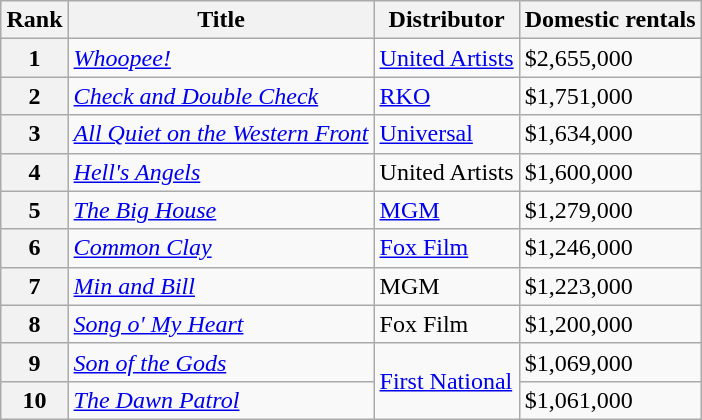<table class="wikitable sortable" style="margin:auto; margin:auto;">
<tr>
<th>Rank</th>
<th>Title</th>
<th>Distributor</th>
<th>Domestic rentals</th>
</tr>
<tr>
<th style="text-align:center;"><strong>1</strong></th>
<td><em><a href='#'>Whoopee!</a></em></td>
<td><a href='#'>United Artists</a></td>
<td>$2,655,000</td>
</tr>
<tr>
<th style="text-align:center;"><strong>2</strong></th>
<td><em><a href='#'>Check and Double Check</a></em></td>
<td><a href='#'>RKO</a></td>
<td>$1,751,000</td>
</tr>
<tr>
<th style="text-align:center;"><strong>3</strong></th>
<td><em><a href='#'>All Quiet on the Western Front</a></em></td>
<td><a href='#'>Universal</a></td>
<td>$1,634,000</td>
</tr>
<tr>
<th style="text-align:center;"><strong>4</strong></th>
<td><em><a href='#'>Hell's Angels</a></em></td>
<td>United Artists</td>
<td>$1,600,000</td>
</tr>
<tr>
<th style="text-align:center;"><strong>5</strong></th>
<td><em><a href='#'>The Big House</a></em></td>
<td><a href='#'>MGM</a></td>
<td>$1,279,000</td>
</tr>
<tr>
<th style="text-align:center;"><strong>6</strong></th>
<td><em><a href='#'>Common Clay</a></em></td>
<td><a href='#'>Fox Film</a></td>
<td>$1,246,000</td>
</tr>
<tr>
<th style="text-align:center;"><strong>7</strong></th>
<td><em><a href='#'>Min and Bill</a></em></td>
<td>MGM</td>
<td>$1,223,000</td>
</tr>
<tr>
<th style="text-align:center;"><strong>8</strong></th>
<td><em><a href='#'>Song o' My Heart</a></em></td>
<td>Fox Film</td>
<td>$1,200,000</td>
</tr>
<tr>
<th style="text-align:center;"><strong>9</strong></th>
<td><em><a href='#'>Son of the Gods</a></em></td>
<td rowspan="2"><a href='#'>First National</a></td>
<td>$1,069,000</td>
</tr>
<tr>
<th style="text-align:center;"><strong>10</strong></th>
<td><em><a href='#'>The Dawn Patrol</a></em></td>
<td>$1,061,000</td>
</tr>
</table>
